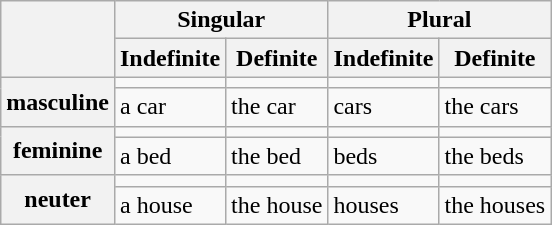<table class="wikitable">
<tr>
<th rowspan="2"></th>
<th colspan="2">Singular</th>
<th colspan="2">Plural</th>
</tr>
<tr>
<th>Indefinite</th>
<th>Definite</th>
<th>Indefinite</th>
<th>Definite</th>
</tr>
<tr>
<th rowspan="2">masculine</th>
<td></td>
<td></td>
<td></td>
<td></td>
</tr>
<tr>
<td>a car</td>
<td>the car</td>
<td>cars</td>
<td>the cars</td>
</tr>
<tr>
<th rowspan="2">feminine</th>
<td></td>
<td></td>
<td></td>
<td></td>
</tr>
<tr>
<td>a bed</td>
<td>the bed</td>
<td>beds</td>
<td>the beds</td>
</tr>
<tr>
<th rowspan="2">neuter</th>
<td></td>
<td></td>
<td></td>
<td></td>
</tr>
<tr>
<td>a house</td>
<td>the house</td>
<td>houses</td>
<td>the houses</td>
</tr>
</table>
